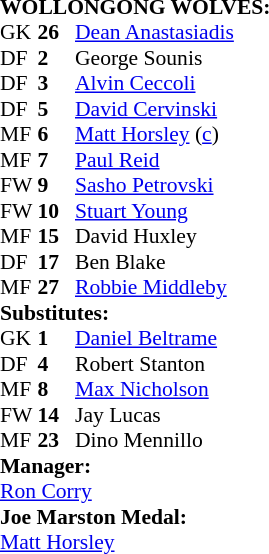<table style="font-size: 90%" cellspacing="0" cellpadding="0">
<tr>
<td colspan="4"><strong>WOLLONGONG WOLVES:</strong></td>
</tr>
<tr>
<th width="25"></th>
<th width="25"></th>
</tr>
<tr>
<td>GK</td>
<td><strong>26</strong></td>
<td> <a href='#'>Dean Anastasiadis</a></td>
</tr>
<tr>
<td>DF</td>
<td><strong>2</strong></td>
<td> George Sounis</td>
</tr>
<tr>
<td>DF</td>
<td><strong>3</strong></td>
<td> <a href='#'>Alvin Ceccoli</a></td>
<td></td>
<td></td>
</tr>
<tr>
<td>DF</td>
<td><strong>5</strong></td>
<td> <a href='#'>David Cervinski</a></td>
</tr>
<tr>
<td>MF</td>
<td><strong>6</strong></td>
<td> <a href='#'>Matt Horsley</a> (<a href='#'>c</a>)</td>
</tr>
<tr>
<td>MF</td>
<td><strong>7</strong></td>
<td> <a href='#'>Paul Reid</a></td>
</tr>
<tr>
<td>FW</td>
<td><strong>9</strong></td>
<td> <a href='#'>Sasho Petrovski</a></td>
<td></td>
<td></td>
</tr>
<tr>
<td>FW</td>
<td><strong>10</strong></td>
<td> <a href='#'>Stuart Young</a></td>
</tr>
<tr>
<td>MF</td>
<td><strong>15</strong></td>
<td> David Huxley</td>
</tr>
<tr>
<td>DF</td>
<td><strong>17</strong></td>
<td> Ben Blake</td>
</tr>
<tr>
<td>MF</td>
<td><strong>27</strong></td>
<td> <a href='#'>Robbie Middleby</a></td>
<td></td>
<td></td>
</tr>
<tr>
<td colspan=3><strong>Substitutes:</strong></td>
</tr>
<tr>
<td>GK</td>
<td><strong>1</strong></td>
<td> <a href='#'>Daniel Beltrame</a></td>
</tr>
<tr>
<td>DF</td>
<td><strong>4</strong></td>
<td> Robert Stanton</td>
<td></td>
<td></td>
</tr>
<tr>
<td>MF</td>
<td><strong>8</strong></td>
<td> <a href='#'>Max Nicholson</a></td>
</tr>
<tr>
<td>FW</td>
<td><strong>14</strong></td>
<td> Jay Lucas</td>
</tr>
<tr>
<td>MF</td>
<td><strong>23</strong></td>
<td> Dino Mennillo</td>
<td></td>
<td></td>
</tr>
<tr>
<td colspan=3><strong>Manager:</strong></td>
</tr>
<tr>
<td colspan=4> <a href='#'>Ron Corry</a></td>
</tr>
<tr>
<td colspan=3><strong>Joe Marston Medal:</strong></td>
</tr>
<tr>
<td colspan=4> <a href='#'>Matt Horsley</a></td>
</tr>
</table>
